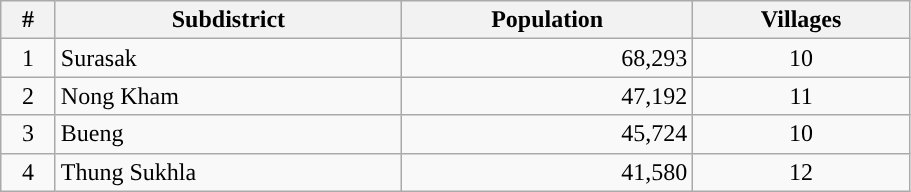<table class="wikitable" style="width:48%; display:inline-table;">
<tr>
<th>#</th>
<th>Subdistrict</th>
<th>Population</th>
<th>Villages</th>
</tr>
<tr>
<td style="text-align:center;">1</td>
<td>Surasak</td>
<td style="text-align:right;">68,293</td>
<td style="text-align:center;">10</td>
</tr>
<tr>
<td style="text-align:center;">2</td>
<td>Nong Kham</td>
<td style="text-align:right;">47,192</td>
<td style="text-align:center;">11</td>
</tr>
<tr>
<td style="text-align:center;">3</td>
<td>Bueng</td>
<td style="text-align:right;">45,724</td>
<td style="text-align:center;">10</td>
</tr>
<tr>
<td style="text-align:center;">4</td>
<td>Thung Sukhla</td>
<td style="text-align:right;">41,580</td>
<td style="text-align:center;">12</td>
</tr>
</table>
